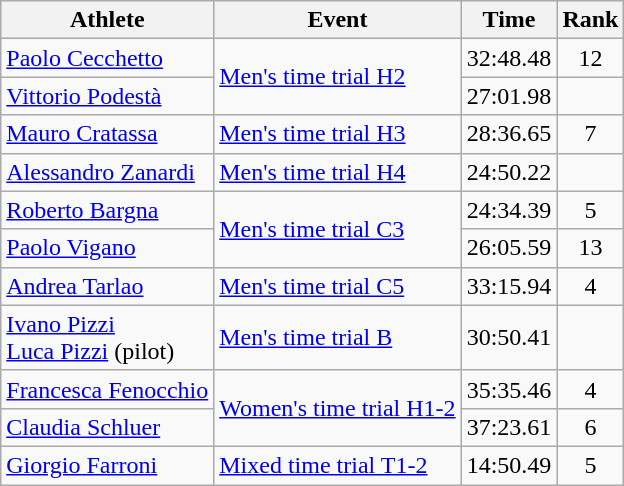<table class=wikitable>
<tr>
<th>Athlete</th>
<th>Event</th>
<th>Time</th>
<th>Rank</th>
</tr>
<tr>
<td><a href='#'>Paolo Cecchetto</a></td>
<td rowspan="2"><a href='#'>Men's time trial H2</a></td>
<td align="center">32:48.48</td>
<td align="center">12</td>
</tr>
<tr>
<td><a href='#'>Vittorio Podestà</a></td>
<td align="center">27:01.98</td>
<td align="center"></td>
</tr>
<tr>
<td><a href='#'>Mauro Cratassa</a></td>
<td><a href='#'>Men's time trial H3</a></td>
<td align="center">28:36.65</td>
<td align="center">7</td>
</tr>
<tr>
<td><a href='#'>Alessandro Zanardi</a></td>
<td><a href='#'>Men's time trial H4</a></td>
<td align="center">24:50.22</td>
<td align="center"></td>
</tr>
<tr>
<td><a href='#'>Roberto Bargna</a></td>
<td rowspan="2"><a href='#'>Men's time trial C3</a></td>
<td align="center">24:34.39</td>
<td align="center">5</td>
</tr>
<tr>
<td><a href='#'>Paolo Vigano</a></td>
<td align="center">26:05.59</td>
<td align="center">13</td>
</tr>
<tr>
<td><a href='#'>Andrea Tarlao</a></td>
<td><a href='#'>Men's time trial C5</a></td>
<td align="center">33:15.94</td>
<td align="center">4</td>
</tr>
<tr>
<td><a href='#'>Ivano Pizzi</a> <br><a href='#'>Luca Pizzi</a> (pilot)</td>
<td><a href='#'>Men's time trial B</a></td>
<td align="center">30:50.41</td>
<td align="center"></td>
</tr>
<tr>
<td><a href='#'>Francesca Fenocchio</a></td>
<td rowspan="2"><a href='#'>Women's time trial H1-2</a></td>
<td align="center">35:35.46</td>
<td align="center">4</td>
</tr>
<tr>
<td><a href='#'>Claudia Schluer</a></td>
<td align="center">37:23.61</td>
<td align="center">6</td>
</tr>
<tr>
<td><a href='#'>Giorgio Farroni</a></td>
<td><a href='#'>Mixed time trial T1-2</a></td>
<td align="center">14:50.49</td>
<td align="center">5</td>
</tr>
</table>
